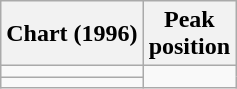<table class="wikitable sortable">
<tr>
<th align="left">Chart (1996)</th>
<th align="center">Peak<br>position</th>
</tr>
<tr>
<td></td>
</tr>
<tr>
<td></td>
</tr>
</table>
